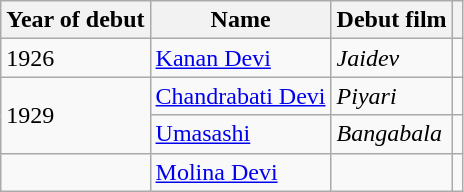<table class="wikitable">
<tr>
<th>Year of debut</th>
<th>Name</th>
<th>Debut film</th>
<th></th>
</tr>
<tr>
<td>1926</td>
<td><a href='#'>Kanan Devi</a></td>
<td><em>Jaidev</em></td>
<td></td>
</tr>
<tr>
<td rowspan="2">1929</td>
<td><a href='#'>Chandrabati Devi</a></td>
<td><em>Piyari</em></td>
<td></td>
</tr>
<tr>
<td><a href='#'>Umasashi</a></td>
<td><em>Bangabala</em></td>
<td></td>
</tr>
<tr>
<td></td>
<td><a href='#'>Molina Devi</a></td>
<td></td>
<td></td>
</tr>
</table>
